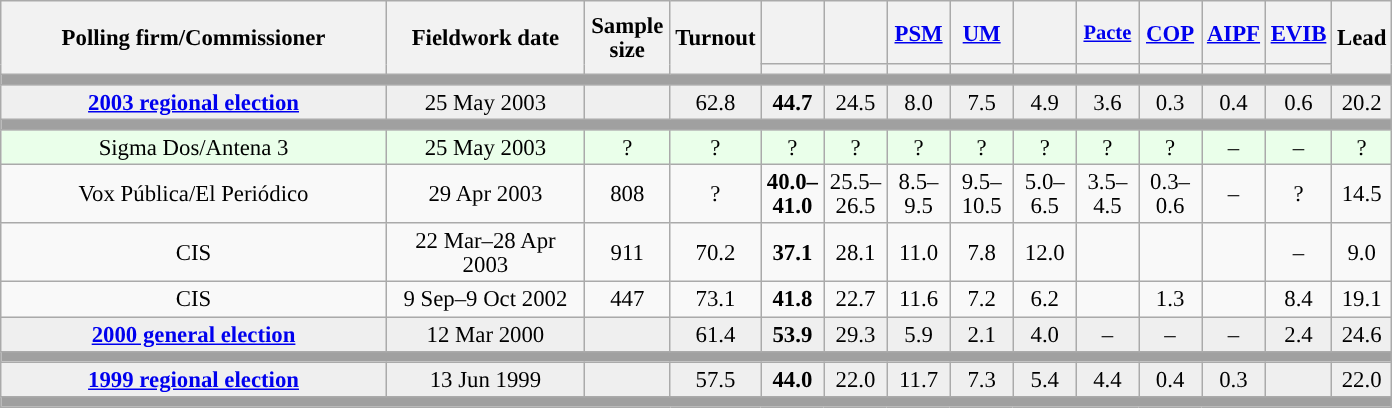<table class="wikitable collapsible collapsed" style="text-align:center; font-size:95%; line-height:16px;">
<tr style="height:42px;">
<th style="width:250px;" rowspan="2">Polling firm/Commissioner</th>
<th style="width:125px;" rowspan="2">Fieldwork date</th>
<th style="width:50px;" rowspan="2">Sample size</th>
<th style="width:45px;" rowspan="2">Turnout</th>
<th style="width:35px;"></th>
<th style="width:35px;"></th>
<th style="width:35px;"><a href='#'>PSM</a></th>
<th style="width:35px;"><a href='#'>UM</a></th>
<th style="width:35px;"></th>
<th style="width:35px; font-size:90%;"><a href='#'>Pacte</a></th>
<th style="width:35px;"><a href='#'>COP</a></th>
<th style="width:35px;"><a href='#'>AIPF</a></th>
<th style="width:35px;"><a href='#'>EVIB</a></th>
<th style="width:30px;" rowspan="2">Lead</th>
</tr>
<tr>
<th style="color:inherit;background:"></th>
<th style="color:inherit;background:"></th>
<th style="color:inherit;background:"></th>
<th style="color:inherit;background:"></th>
<th style="color:inherit;background:"></th>
<th style="color:inherit;background:"></th>
<th style="color:inherit;background:"></th>
<th style="color:inherit;background:"></th>
<th style="color:inherit;background:"></th>
</tr>
<tr>
<td colspan="14" style="background:#A0A0A0"></td>
</tr>
<tr style="background:#EFEFEF;">
<td><strong><a href='#'>2003 regional election</a></strong></td>
<td>25 May 2003</td>
<td></td>
<td>62.8</td>
<td><strong>44.7</strong><br></td>
<td>24.5<br></td>
<td>8.0<br></td>
<td>7.5<br></td>
<td>4.9<br></td>
<td>3.6<br></td>
<td>0.3<br></td>
<td>0.4<br></td>
<td>0.6<br></td>
<td style="background:">20.2</td>
</tr>
<tr>
<td colspan="14" style="background:#A0A0A0"></td>
</tr>
<tr style="background:#EAFFEA;">
<td>Sigma Dos/Antena 3</td>
<td>25 May 2003</td>
<td>?</td>
<td>?</td>
<td>?<br></td>
<td>?<br></td>
<td>?<br></td>
<td>?<br></td>
<td>?<br></td>
<td>?<br></td>
<td>?<br></td>
<td>–</td>
<td>–</td>
<td style="background:">?</td>
</tr>
<tr>
<td>Vox Pública/El Periódico</td>
<td>29 Apr 2003</td>
<td>808</td>
<td>?</td>
<td><strong>40.0–<br>41.0</strong><br></td>
<td>25.5–<br>26.5<br></td>
<td>8.5–<br>9.5<br></td>
<td>9.5–<br>10.5<br></td>
<td>5.0–<br>6.5<br></td>
<td>3.5–<br>4.5<br></td>
<td>0.3–<br>0.6<br></td>
<td>–</td>
<td>?<br></td>
<td style="background:">14.5</td>
</tr>
<tr>
<td>CIS</td>
<td>22 Mar–28 Apr 2003</td>
<td>911</td>
<td>70.2</td>
<td><strong>37.1</strong><br></td>
<td>28.1<br></td>
<td>11.0<br></td>
<td>7.8<br></td>
<td>12.0<br></td>
<td></td>
<td></td>
<td></td>
<td>–</td>
<td style="background:">9.0</td>
</tr>
<tr>
<td>CIS</td>
<td>9 Sep–9 Oct 2002</td>
<td>447</td>
<td>73.1</td>
<td><strong>41.8</strong></td>
<td>22.7</td>
<td>11.6</td>
<td>7.2</td>
<td>6.2</td>
<td></td>
<td>1.3</td>
<td></td>
<td>8.4</td>
<td style="background:">19.1</td>
</tr>
<tr style="background:#EFEFEF;">
<td><strong><a href='#'>2000 general election</a></strong></td>
<td>12 Mar 2000</td>
<td></td>
<td>61.4</td>
<td><strong>53.9</strong></td>
<td>29.3</td>
<td>5.9</td>
<td>2.1</td>
<td>4.0</td>
<td>–</td>
<td>–</td>
<td>–</td>
<td>2.4</td>
<td style="background:">24.6</td>
</tr>
<tr>
<td colspan="14" style="background:#A0A0A0"></td>
</tr>
<tr style="background:#EFEFEF;">
<td><strong><a href='#'>1999 regional election</a></strong></td>
<td>13 Jun 1999</td>
<td></td>
<td>57.5</td>
<td><strong>44.0</strong><br></td>
<td>22.0<br></td>
<td>11.7<br></td>
<td>7.3<br></td>
<td>5.4<br></td>
<td>4.4<br></td>
<td>0.4<br></td>
<td>0.3<br></td>
<td></td>
<td style="background:">22.0</td>
</tr>
<tr>
<td colspan="14" style="background:#A0A0A0"></td>
</tr>
</table>
